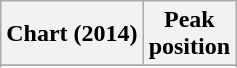<table class="wikitable sortable plainrowheaders" style="text-align:center">
<tr>
<th scope="col">Chart (2014)</th>
<th scope="col">Peak<br>position</th>
</tr>
<tr>
</tr>
<tr>
</tr>
<tr>
</tr>
</table>
